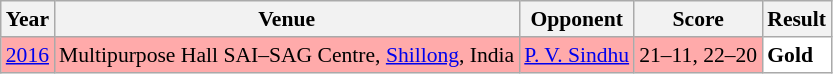<table class="sortable wikitable" style="font-size: 90%;">
<tr>
<th>Year</th>
<th>Venue</th>
<th>Opponent</th>
<th>Score</th>
<th>Result</th>
</tr>
<tr style="background:#FFAAAA">
<td align="center"><a href='#'>2016</a></td>
<td align="left">Multipurpose Hall SAI–SAG Centre, <a href='#'>Shillong</a>, India</td>
<td align="left"> <a href='#'>P. V. Sindhu</a></td>
<td align="left">21–11, 22–20</td>
<td style="text-align:left; background:white"> <strong>Gold</strong></td>
</tr>
</table>
